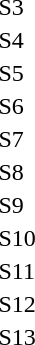<table>
<tr>
<td>S3</td>
<td></td>
<td></td>
<td></td>
</tr>
<tr>
<td>S4</td>
<td></td>
<td></td>
<td></td>
</tr>
<tr>
<td>S5</td>
<td></td>
<td></td>
<td></td>
</tr>
<tr>
<td>S6</td>
<td></td>
<td></td>
<td></td>
</tr>
<tr>
<td>S7</td>
<td></td>
<td></td>
<td></td>
</tr>
<tr>
<td>S8</td>
<td></td>
<td></td>
<td></td>
</tr>
<tr>
<td>S9</td>
<td></td>
<td></td>
<td></td>
</tr>
<tr>
<td>S10</td>
<td></td>
<td></td>
<td></td>
</tr>
<tr>
<td>S11</td>
<td></td>
<td></td>
<td></td>
</tr>
<tr>
<td>S12</td>
<td></td>
<td></td>
<td></td>
</tr>
<tr>
<td>S13</td>
<td></td>
<td></td>
<td></td>
</tr>
</table>
